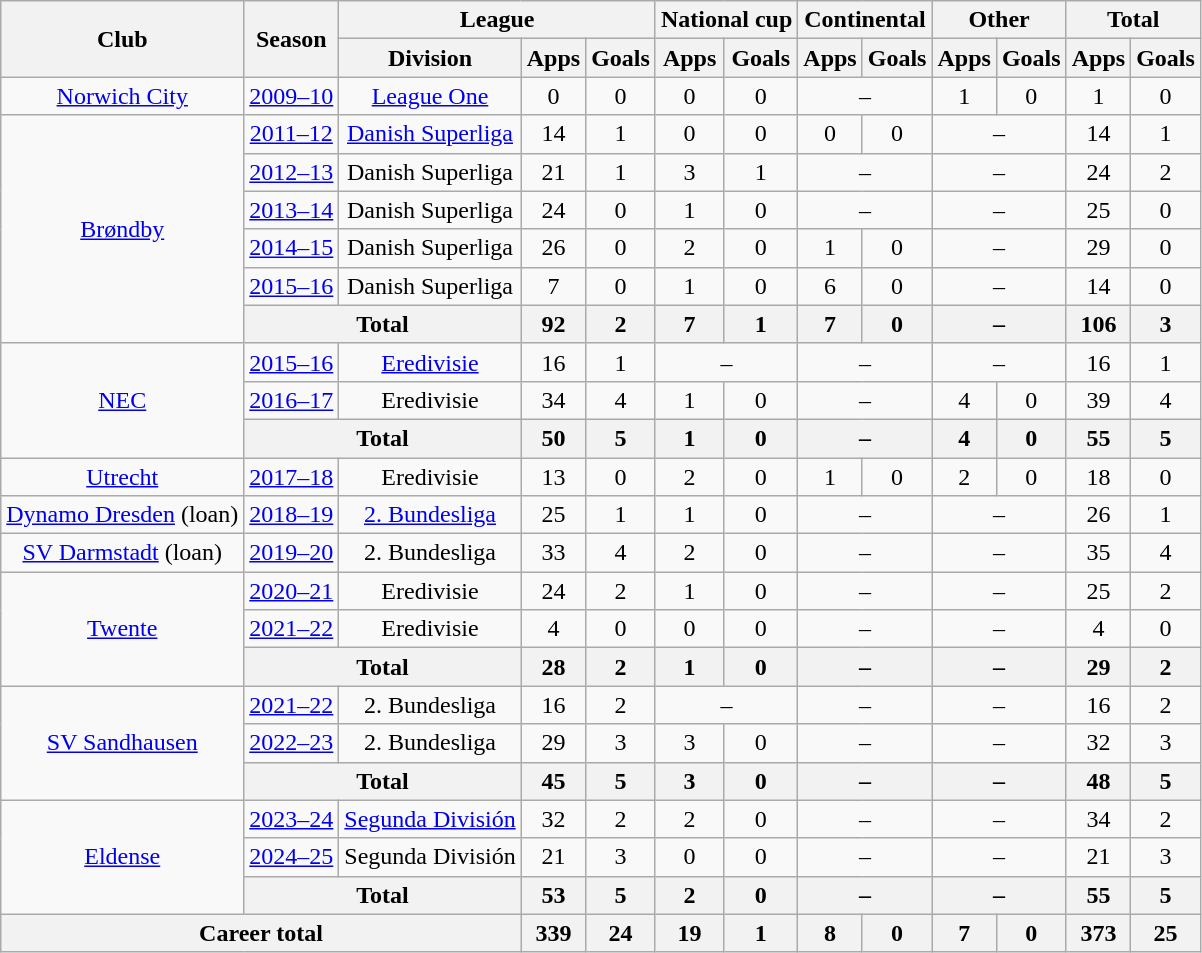<table class="wikitable" style="text-align:center">
<tr>
<th rowspan=2>Club</th>
<th rowspan=2>Season</th>
<th colspan=3>League</th>
<th colspan=2>National cup</th>
<th colspan=2>Continental</th>
<th colspan=2>Other</th>
<th colspan=2>Total</th>
</tr>
<tr>
<th>Division</th>
<th>Apps</th>
<th>Goals</th>
<th>Apps</th>
<th>Goals</th>
<th>Apps</th>
<th>Goals</th>
<th>Apps</th>
<th>Goals</th>
<th>Apps</th>
<th>Goals</th>
</tr>
<tr>
<td><a href='#'>Norwich City</a></td>
<td><a href='#'>2009–10</a></td>
<td><a href='#'>League One</a></td>
<td>0</td>
<td>0</td>
<td>0</td>
<td>0</td>
<td colspan=2>–</td>
<td>1</td>
<td>0</td>
<td>1</td>
<td>0</td>
</tr>
<tr>
<td rowspan=6><a href='#'>Brøndby</a></td>
<td><a href='#'>2011–12</a></td>
<td><a href='#'>Danish Superliga</a></td>
<td>14</td>
<td>1</td>
<td>0</td>
<td>0</td>
<td>0</td>
<td>0</td>
<td colspan=2>–</td>
<td>14</td>
<td>1</td>
</tr>
<tr>
<td><a href='#'>2012–13</a></td>
<td>Danish Superliga</td>
<td>21</td>
<td>1</td>
<td>3</td>
<td>1</td>
<td colspan=2>–</td>
<td colspan=2>–</td>
<td>24</td>
<td>2</td>
</tr>
<tr>
<td><a href='#'>2013–14</a></td>
<td>Danish Superliga</td>
<td>24</td>
<td>0</td>
<td>1</td>
<td>0</td>
<td colspan=2>–</td>
<td colspan=2>–</td>
<td>25</td>
<td>0</td>
</tr>
<tr>
<td><a href='#'>2014–15</a></td>
<td>Danish Superliga</td>
<td>26</td>
<td>0</td>
<td>2</td>
<td>0</td>
<td>1</td>
<td>0</td>
<td colspan=2>–</td>
<td>29</td>
<td>0</td>
</tr>
<tr>
<td><a href='#'>2015–16</a></td>
<td>Danish Superliga</td>
<td>7</td>
<td>0</td>
<td>1</td>
<td>0</td>
<td>6</td>
<td>0</td>
<td colspan=2>–</td>
<td>14</td>
<td>0</td>
</tr>
<tr>
<th colspan=2>Total</th>
<th>92</th>
<th>2</th>
<th>7</th>
<th>1</th>
<th>7</th>
<th>0</th>
<th colspan=2>–</th>
<th>106</th>
<th>3</th>
</tr>
<tr>
<td rowspan=3><a href='#'>NEC</a></td>
<td><a href='#'>2015–16</a></td>
<td><a href='#'>Eredivisie</a></td>
<td>16</td>
<td>1</td>
<td colspan=2>–</td>
<td colspan=2>–</td>
<td colspan=2>–</td>
<td>16</td>
<td>1</td>
</tr>
<tr>
<td><a href='#'>2016–17</a></td>
<td>Eredivisie</td>
<td>34</td>
<td>4</td>
<td>1</td>
<td>0</td>
<td colspan=2>–</td>
<td>4</td>
<td>0</td>
<td>39</td>
<td>4</td>
</tr>
<tr>
<th colspan=2>Total</th>
<th>50</th>
<th>5</th>
<th>1</th>
<th>0</th>
<th colspan=2>–</th>
<th>4</th>
<th>0</th>
<th>55</th>
<th>5</th>
</tr>
<tr>
<td><a href='#'>Utrecht</a></td>
<td><a href='#'>2017–18</a></td>
<td>Eredivisie</td>
<td>13</td>
<td>0</td>
<td>2</td>
<td>0</td>
<td>1</td>
<td>0</td>
<td>2</td>
<td>0</td>
<td>18</td>
<td>0</td>
</tr>
<tr>
<td><a href='#'>Dynamo Dresden</a> (loan)</td>
<td><a href='#'>2018–19</a></td>
<td><a href='#'>2. Bundesliga</a></td>
<td>25</td>
<td>1</td>
<td>1</td>
<td>0</td>
<td colspan=2>–</td>
<td colspan=2>–</td>
<td>26</td>
<td>1</td>
</tr>
<tr>
<td><a href='#'>SV Darmstadt</a> (loan)</td>
<td><a href='#'>2019–20</a></td>
<td>2. Bundesliga</td>
<td>33</td>
<td>4</td>
<td>2</td>
<td>0</td>
<td colspan=2>–</td>
<td colspan=2>–</td>
<td>35</td>
<td>4</td>
</tr>
<tr>
<td rowspan=3><a href='#'>Twente</a></td>
<td><a href='#'>2020–21</a></td>
<td>Eredivisie</td>
<td>24</td>
<td>2</td>
<td>1</td>
<td>0</td>
<td colspan=2>–</td>
<td colspan=2>–</td>
<td>25</td>
<td>2</td>
</tr>
<tr>
<td><a href='#'>2021–22</a></td>
<td>Eredivisie</td>
<td>4</td>
<td>0</td>
<td>0</td>
<td>0</td>
<td colspan=2>–</td>
<td colspan=2>–</td>
<td>4</td>
<td>0</td>
</tr>
<tr>
<th colspan=2>Total</th>
<th>28</th>
<th>2</th>
<th>1</th>
<th>0</th>
<th colspan=2>–</th>
<th colspan=2>–</th>
<th>29</th>
<th>2</th>
</tr>
<tr>
<td rowspan=3><a href='#'>SV Sandhausen</a></td>
<td><a href='#'>2021–22</a></td>
<td>2. Bundesliga</td>
<td>16</td>
<td>2</td>
<td colspan=2>–</td>
<td colspan=2>–</td>
<td colspan=2>–</td>
<td>16</td>
<td>2</td>
</tr>
<tr>
<td><a href='#'>2022–23</a></td>
<td>2. Bundesliga</td>
<td>29</td>
<td>3</td>
<td>3</td>
<td>0</td>
<td colspan=2>–</td>
<td colspan=2>–</td>
<td>32</td>
<td>3</td>
</tr>
<tr>
<th colspan=2>Total</th>
<th>45</th>
<th>5</th>
<th>3</th>
<th>0</th>
<th colspan=2>–</th>
<th colspan=2>–</th>
<th>48</th>
<th>5</th>
</tr>
<tr>
<td rowspan=3><a href='#'>Eldense</a></td>
<td><a href='#'>2023–24</a></td>
<td><a href='#'>Segunda División</a></td>
<td>32</td>
<td>2</td>
<td>2</td>
<td>0</td>
<td colspan=2>–</td>
<td colspan=2>–</td>
<td>34</td>
<td>2</td>
</tr>
<tr>
<td><a href='#'>2024–25</a></td>
<td>Segunda División</td>
<td>21</td>
<td>3</td>
<td>0</td>
<td>0</td>
<td colspan=2>–</td>
<td colspan=2>–</td>
<td>21</td>
<td>3</td>
</tr>
<tr>
<th colspan=2>Total</th>
<th>53</th>
<th>5</th>
<th>2</th>
<th>0</th>
<th colspan=2>–</th>
<th colspan=2>–</th>
<th>55</th>
<th>5</th>
</tr>
<tr>
<th colspan=3>Career total</th>
<th>339</th>
<th>24</th>
<th>19</th>
<th>1</th>
<th>8</th>
<th>0</th>
<th>7</th>
<th>0</th>
<th>373</th>
<th>25</th>
</tr>
</table>
